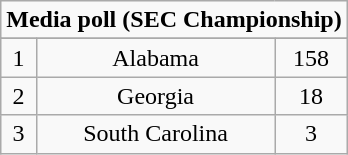<table class="wikitable">
<tr align="center">
<td align="center" Colspan="3"><strong>Media poll (SEC Championship)</strong></td>
</tr>
<tr align="center">
</tr>
<tr align="center">
<td>1</td>
<td>Alabama</td>
<td>158</td>
</tr>
<tr align="center">
<td>2</td>
<td>Georgia</td>
<td>18</td>
</tr>
<tr align="center">
<td>3</td>
<td>South Carolina</td>
<td>3</td>
</tr>
</table>
